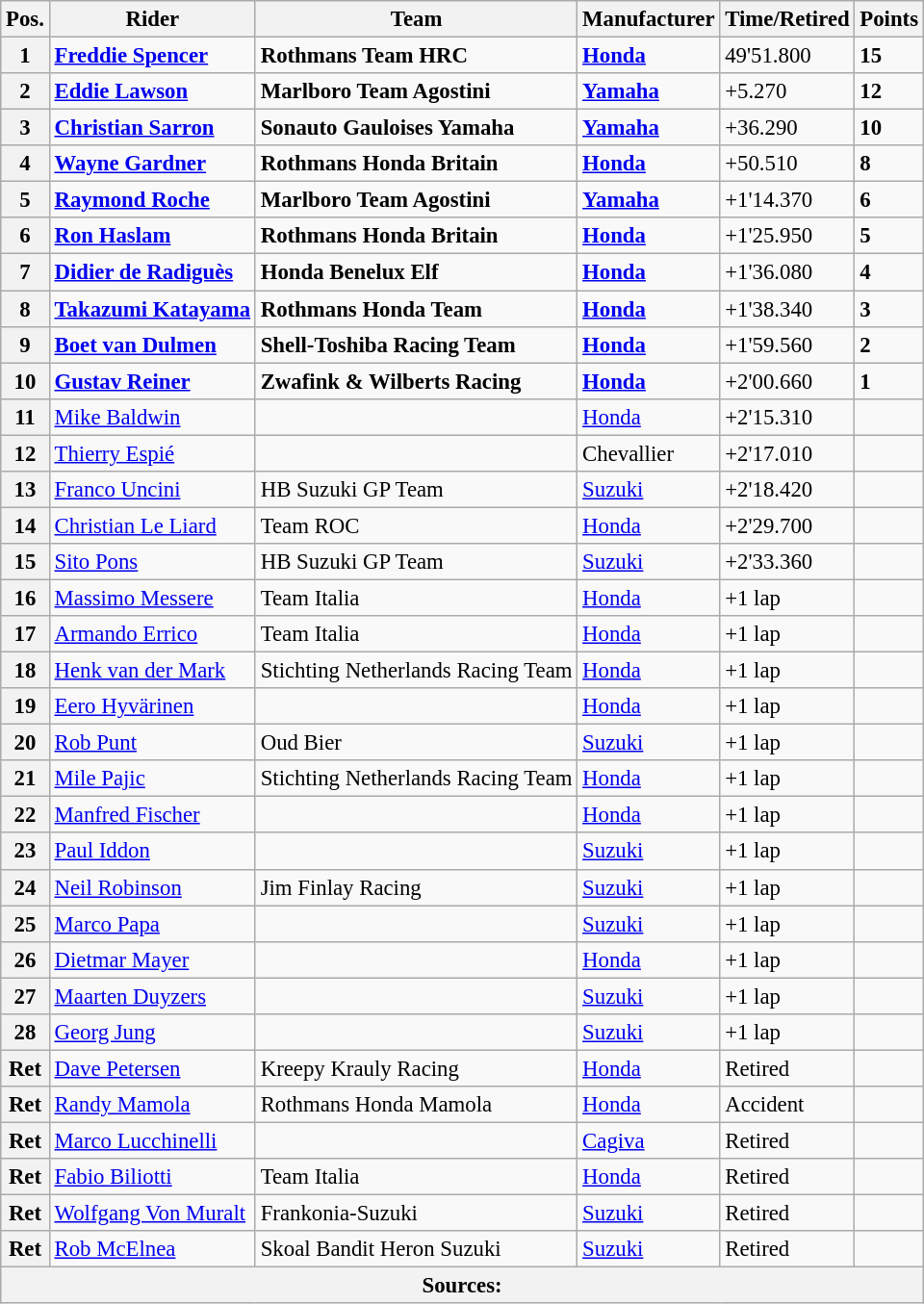<table class="wikitable" style="font-size: 95%;">
<tr>
<th>Pos.</th>
<th>Rider</th>
<th>Team</th>
<th>Manufacturer</th>
<th>Time/Retired</th>
<th>Points</th>
</tr>
<tr>
<th>1</th>
<td> <strong><a href='#'>Freddie Spencer</a></strong></td>
<td><strong>Rothmans Team HRC</strong></td>
<td><strong><a href='#'>Honda</a></strong></td>
<td>49'51.800</td>
<td><strong>15</strong></td>
</tr>
<tr>
<th>2</th>
<td> <strong><a href='#'>Eddie Lawson</a></strong></td>
<td><strong>Marlboro Team Agostini</strong></td>
<td><strong><a href='#'>Yamaha</a></strong></td>
<td>+5.270</td>
<td><strong>12</strong></td>
</tr>
<tr>
<th>3</th>
<td> <strong><a href='#'>Christian Sarron</a></strong></td>
<td><strong>Sonauto Gauloises Yamaha</strong></td>
<td><strong><a href='#'>Yamaha</a></strong></td>
<td>+36.290</td>
<td><strong>10</strong></td>
</tr>
<tr>
<th>4</th>
<td> <strong><a href='#'>Wayne Gardner</a></strong></td>
<td><strong>Rothmans Honda Britain</strong></td>
<td><strong><a href='#'>Honda</a></strong></td>
<td>+50.510</td>
<td><strong>8</strong></td>
</tr>
<tr>
<th>5</th>
<td> <strong><a href='#'>Raymond Roche</a></strong></td>
<td><strong>Marlboro Team Agostini</strong></td>
<td><strong><a href='#'>Yamaha</a></strong></td>
<td>+1'14.370</td>
<td><strong>6</strong></td>
</tr>
<tr>
<th>6</th>
<td> <strong><a href='#'>Ron Haslam</a></strong></td>
<td><strong>Rothmans Honda Britain</strong></td>
<td><strong><a href='#'>Honda</a></strong></td>
<td>+1'25.950</td>
<td><strong>5</strong></td>
</tr>
<tr>
<th>7</th>
<td> <strong><a href='#'>Didier de Radiguès</a></strong></td>
<td><strong>Honda Benelux Elf</strong></td>
<td><strong><a href='#'>Honda</a></strong></td>
<td>+1'36.080</td>
<td><strong>4</strong></td>
</tr>
<tr>
<th>8</th>
<td> <strong><a href='#'>Takazumi Katayama</a></strong></td>
<td><strong>Rothmans Honda Team</strong></td>
<td><strong><a href='#'>Honda</a></strong></td>
<td>+1'38.340</td>
<td><strong>3</strong></td>
</tr>
<tr>
<th>9</th>
<td> <strong><a href='#'>Boet van Dulmen</a></strong></td>
<td><strong>Shell-Toshiba Racing Team</strong></td>
<td><strong><a href='#'>Honda</a></strong></td>
<td>+1'59.560</td>
<td><strong>2</strong></td>
</tr>
<tr>
<th>10</th>
<td> <strong><a href='#'>Gustav Reiner</a></strong></td>
<td><strong>Zwafink & Wilberts Racing</strong></td>
<td><strong><a href='#'>Honda</a></strong></td>
<td>+2'00.660</td>
<td><strong>1</strong></td>
</tr>
<tr>
<th>11</th>
<td> <a href='#'>Mike Baldwin</a></td>
<td></td>
<td><a href='#'>Honda</a></td>
<td>+2'15.310</td>
<td></td>
</tr>
<tr>
<th>12</th>
<td> <a href='#'>Thierry Espié</a></td>
<td></td>
<td>Chevallier</td>
<td>+2'17.010</td>
<td></td>
</tr>
<tr>
<th>13</th>
<td> <a href='#'>Franco Uncini</a></td>
<td>HB Suzuki GP Team</td>
<td><a href='#'>Suzuki</a></td>
<td>+2'18.420</td>
<td></td>
</tr>
<tr>
<th>14</th>
<td> <a href='#'>Christian Le Liard</a></td>
<td>Team ROC</td>
<td><a href='#'>Honda</a></td>
<td>+2'29.700</td>
<td></td>
</tr>
<tr>
<th>15</th>
<td> <a href='#'>Sito Pons</a></td>
<td>HB Suzuki GP Team</td>
<td><a href='#'>Suzuki</a></td>
<td>+2'33.360</td>
<td></td>
</tr>
<tr>
<th>16</th>
<td> <a href='#'>Massimo Messere</a></td>
<td>Team Italia</td>
<td><a href='#'>Honda</a></td>
<td>+1 lap</td>
<td></td>
</tr>
<tr>
<th>17</th>
<td> <a href='#'>Armando Errico</a></td>
<td>Team Italia</td>
<td><a href='#'>Honda</a></td>
<td>+1 lap</td>
<td></td>
</tr>
<tr>
<th>18</th>
<td> <a href='#'>Henk van der Mark</a></td>
<td>Stichting Netherlands Racing Team</td>
<td><a href='#'>Honda</a></td>
<td>+1 lap</td>
<td></td>
</tr>
<tr>
<th>19</th>
<td> <a href='#'>Eero Hyvärinen</a></td>
<td></td>
<td><a href='#'>Honda</a></td>
<td>+1 lap</td>
<td></td>
</tr>
<tr>
<th>20</th>
<td> <a href='#'>Rob Punt</a></td>
<td>Oud Bier</td>
<td><a href='#'>Suzuki</a></td>
<td>+1 lap</td>
<td></td>
</tr>
<tr>
<th>21</th>
<td> <a href='#'>Mile Pajic</a></td>
<td>Stichting Netherlands Racing Team</td>
<td><a href='#'>Honda</a></td>
<td>+1 lap</td>
<td></td>
</tr>
<tr>
<th>22</th>
<td> <a href='#'>Manfred Fischer</a></td>
<td></td>
<td><a href='#'>Honda</a></td>
<td>+1 lap</td>
<td></td>
</tr>
<tr>
<th>23</th>
<td> <a href='#'>Paul Iddon</a></td>
<td></td>
<td><a href='#'>Suzuki</a></td>
<td>+1 lap</td>
<td></td>
</tr>
<tr>
<th>24</th>
<td> <a href='#'>Neil Robinson</a></td>
<td>Jim Finlay Racing</td>
<td><a href='#'>Suzuki</a></td>
<td>+1 lap</td>
<td></td>
</tr>
<tr>
<th>25</th>
<td> <a href='#'>Marco Papa</a></td>
<td></td>
<td><a href='#'>Suzuki</a></td>
<td>+1 lap</td>
<td></td>
</tr>
<tr>
<th>26</th>
<td> <a href='#'>Dietmar Mayer</a></td>
<td></td>
<td><a href='#'>Honda</a></td>
<td>+1 lap</td>
<td></td>
</tr>
<tr>
<th>27</th>
<td> <a href='#'>Maarten Duyzers</a></td>
<td></td>
<td><a href='#'>Suzuki</a></td>
<td>+1 lap</td>
<td></td>
</tr>
<tr>
<th>28</th>
<td> <a href='#'>Georg Jung</a></td>
<td></td>
<td><a href='#'>Suzuki</a></td>
<td>+1 lap</td>
<td></td>
</tr>
<tr>
<th>Ret</th>
<td> <a href='#'>Dave Petersen</a></td>
<td>Kreepy Krauly Racing</td>
<td><a href='#'>Honda</a></td>
<td>Retired</td>
<td></td>
</tr>
<tr>
<th>Ret</th>
<td> <a href='#'>Randy Mamola</a></td>
<td>Rothmans Honda Mamola</td>
<td><a href='#'>Honda</a></td>
<td>Accident</td>
<td></td>
</tr>
<tr>
<th>Ret</th>
<td> <a href='#'>Marco Lucchinelli</a></td>
<td></td>
<td><a href='#'>Cagiva</a></td>
<td>Retired</td>
<td></td>
</tr>
<tr>
<th>Ret</th>
<td> <a href='#'>Fabio Biliotti</a></td>
<td>Team Italia</td>
<td><a href='#'>Honda</a></td>
<td>Retired</td>
<td></td>
</tr>
<tr>
<th>Ret</th>
<td> <a href='#'>Wolfgang Von Muralt</a></td>
<td>Frankonia-Suzuki</td>
<td><a href='#'>Suzuki</a></td>
<td>Retired</td>
<td></td>
</tr>
<tr>
<th>Ret</th>
<td> <a href='#'>Rob McElnea</a></td>
<td>Skoal Bandit Heron Suzuki</td>
<td><a href='#'>Suzuki</a></td>
<td>Retired</td>
<td></td>
</tr>
<tr>
<th colspan=8>Sources: </th>
</tr>
</table>
